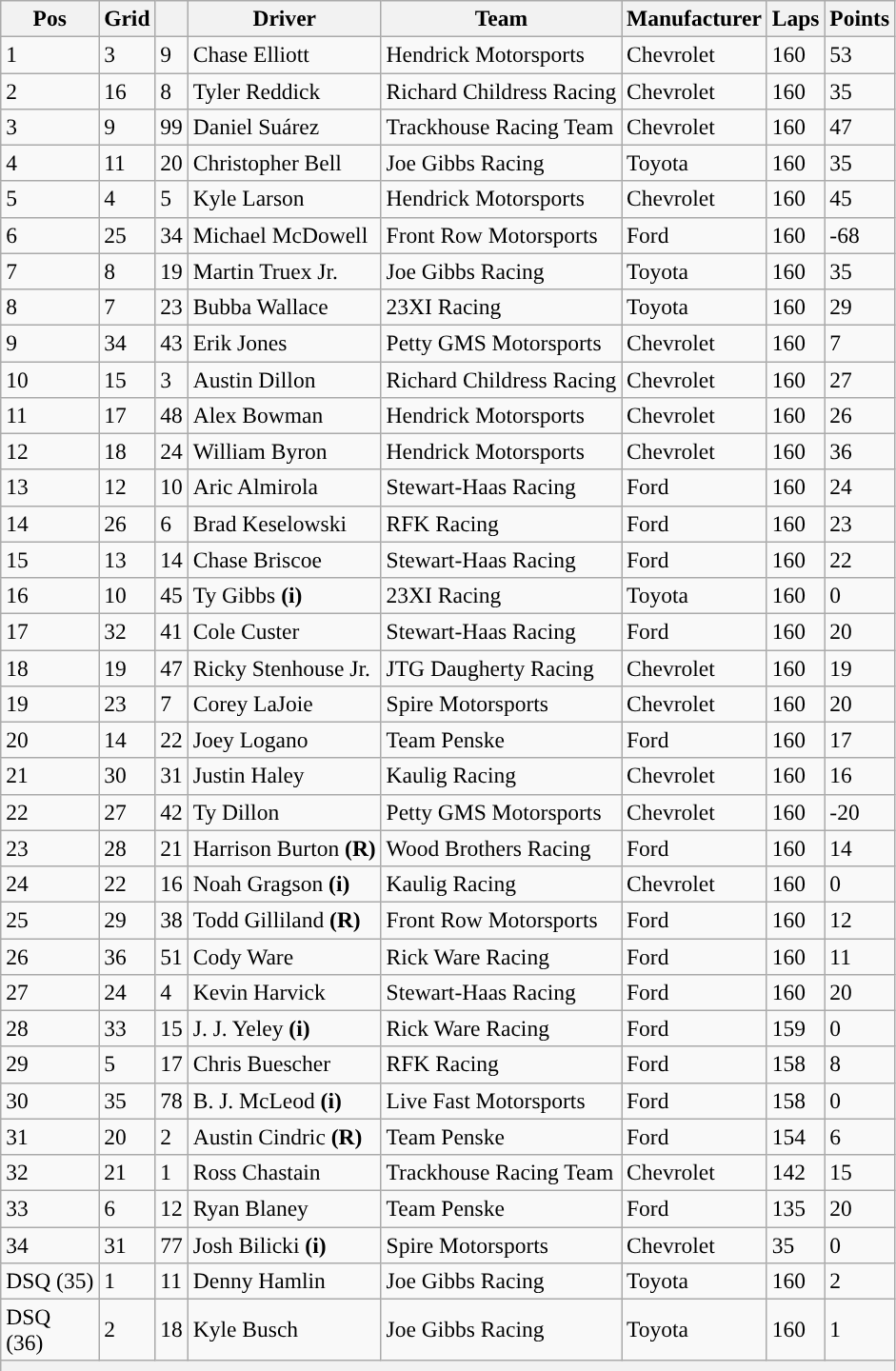<table class="wikitable" style="font-size:98%">
<tr>
<th>Pos</th>
<th>Grid</th>
<th></th>
<th>Driver</th>
<th>Team</th>
<th>Manufacturer</th>
<th>Laps</th>
<th>Points</th>
</tr>
<tr>
<td>1</td>
<td>3</td>
<td>9</td>
<td>Chase Elliott</td>
<td>Hendrick Motorsports</td>
<td>Chevrolet</td>
<td>160</td>
<td>53</td>
</tr>
<tr>
<td>2</td>
<td>16</td>
<td>8</td>
<td>Tyler Reddick</td>
<td>Richard Childress Racing</td>
<td>Chevrolet</td>
<td>160</td>
<td>35</td>
</tr>
<tr>
<td>3</td>
<td>9</td>
<td>99</td>
<td>Daniel Suárez</td>
<td>Trackhouse Racing Team</td>
<td>Chevrolet</td>
<td>160</td>
<td>47</td>
</tr>
<tr>
<td>4</td>
<td>11</td>
<td>20</td>
<td>Christopher Bell</td>
<td>Joe Gibbs Racing</td>
<td>Toyota</td>
<td>160</td>
<td>35</td>
</tr>
<tr>
<td>5</td>
<td>4</td>
<td>5</td>
<td>Kyle Larson</td>
<td>Hendrick Motorsports</td>
<td>Chevrolet</td>
<td>160</td>
<td>45</td>
</tr>
<tr>
<td>6</td>
<td>25</td>
<td>34</td>
<td>Michael McDowell</td>
<td>Front Row Motorsports</td>
<td>Ford</td>
<td>160</td>
<td>-68</td>
</tr>
<tr>
<td>7</td>
<td>8</td>
<td>19</td>
<td>Martin Truex Jr.</td>
<td>Joe Gibbs Racing</td>
<td>Toyota</td>
<td>160</td>
<td>35</td>
</tr>
<tr>
<td>8</td>
<td>7</td>
<td>23</td>
<td>Bubba Wallace</td>
<td>23XI Racing</td>
<td>Toyota</td>
<td>160</td>
<td>29</td>
</tr>
<tr>
<td>9</td>
<td>34</td>
<td>43</td>
<td>Erik Jones</td>
<td>Petty GMS Motorsports</td>
<td>Chevrolet</td>
<td>160</td>
<td>7</td>
</tr>
<tr>
<td>10</td>
<td>15</td>
<td>3</td>
<td>Austin Dillon</td>
<td>Richard Childress Racing</td>
<td>Chevrolet</td>
<td>160</td>
<td>27</td>
</tr>
<tr>
<td>11</td>
<td>17</td>
<td>48</td>
<td>Alex Bowman</td>
<td>Hendrick Motorsports</td>
<td>Chevrolet</td>
<td>160</td>
<td>26</td>
</tr>
<tr>
<td>12</td>
<td>18</td>
<td>24</td>
<td>William Byron</td>
<td>Hendrick Motorsports</td>
<td>Chevrolet</td>
<td>160</td>
<td>36</td>
</tr>
<tr>
<td>13</td>
<td>12</td>
<td>10</td>
<td>Aric Almirola</td>
<td>Stewart-Haas Racing</td>
<td>Ford</td>
<td>160</td>
<td>24</td>
</tr>
<tr>
<td>14</td>
<td>26</td>
<td>6</td>
<td>Brad Keselowski</td>
<td>RFK Racing</td>
<td>Ford</td>
<td>160</td>
<td>23</td>
</tr>
<tr>
<td>15</td>
<td>13</td>
<td>14</td>
<td>Chase Briscoe</td>
<td>Stewart-Haas Racing</td>
<td>Ford</td>
<td>160</td>
<td>22</td>
</tr>
<tr>
<td>16</td>
<td>10</td>
<td>45</td>
<td>Ty Gibbs <strong>(i)</strong></td>
<td>23XI Racing</td>
<td>Toyota</td>
<td>160</td>
<td>0</td>
</tr>
<tr>
<td>17</td>
<td>32</td>
<td>41</td>
<td>Cole Custer</td>
<td>Stewart-Haas Racing</td>
<td>Ford</td>
<td>160</td>
<td>20</td>
</tr>
<tr>
<td>18</td>
<td>19</td>
<td>47</td>
<td>Ricky Stenhouse Jr.</td>
<td>JTG Daugherty Racing</td>
<td>Chevrolet</td>
<td>160</td>
<td>19</td>
</tr>
<tr>
<td>19</td>
<td>23</td>
<td>7</td>
<td>Corey LaJoie</td>
<td>Spire Motorsports</td>
<td>Chevrolet</td>
<td>160</td>
<td>20</td>
</tr>
<tr>
<td>20</td>
<td>14</td>
<td>22</td>
<td>Joey Logano</td>
<td>Team Penske</td>
<td>Ford</td>
<td>160</td>
<td>17</td>
</tr>
<tr>
<td>21</td>
<td>30</td>
<td>31</td>
<td>Justin Haley</td>
<td>Kaulig Racing</td>
<td>Chevrolet</td>
<td>160</td>
<td>16</td>
</tr>
<tr>
<td>22</td>
<td>27</td>
<td>42</td>
<td>Ty Dillon</td>
<td>Petty GMS Motorsports</td>
<td>Chevrolet</td>
<td>160</td>
<td>-20</td>
</tr>
<tr>
<td>23</td>
<td>28</td>
<td>21</td>
<td>Harrison Burton <strong>(R)</strong></td>
<td>Wood Brothers Racing</td>
<td>Ford</td>
<td>160</td>
<td>14</td>
</tr>
<tr>
<td>24</td>
<td>22</td>
<td>16</td>
<td>Noah Gragson <strong>(i)</strong></td>
<td>Kaulig Racing</td>
<td>Chevrolet</td>
<td>160</td>
<td>0</td>
</tr>
<tr>
<td>25</td>
<td>29</td>
<td>38</td>
<td>Todd Gilliland <strong>(R)</strong></td>
<td>Front Row Motorsports</td>
<td>Ford</td>
<td>160</td>
<td>12</td>
</tr>
<tr>
<td>26</td>
<td>36</td>
<td>51</td>
<td>Cody Ware</td>
<td>Rick Ware Racing</td>
<td>Ford</td>
<td>160</td>
<td>11</td>
</tr>
<tr>
<td>27</td>
<td>24</td>
<td>4</td>
<td>Kevin Harvick</td>
<td>Stewart-Haas Racing</td>
<td>Ford</td>
<td>160</td>
<td>20</td>
</tr>
<tr>
<td>28</td>
<td>33</td>
<td>15</td>
<td>J. J. Yeley <strong>(i)</strong></td>
<td>Rick Ware Racing</td>
<td>Ford</td>
<td>159</td>
<td>0</td>
</tr>
<tr>
<td>29</td>
<td>5</td>
<td>17</td>
<td>Chris Buescher</td>
<td>RFK Racing</td>
<td>Ford</td>
<td>158</td>
<td>8</td>
</tr>
<tr>
<td>30</td>
<td>35</td>
<td>78</td>
<td>B. J. McLeod <strong>(i)</strong></td>
<td>Live Fast Motorsports</td>
<td>Ford</td>
<td>158</td>
<td>0</td>
</tr>
<tr>
<td>31</td>
<td>20</td>
<td>2</td>
<td>Austin Cindric <strong>(R)</strong></td>
<td>Team Penske</td>
<td>Ford</td>
<td>154</td>
<td>6</td>
</tr>
<tr>
<td>32</td>
<td>21</td>
<td>1</td>
<td>Ross Chastain</td>
<td>Trackhouse Racing Team</td>
<td>Chevrolet</td>
<td>142</td>
<td>15</td>
</tr>
<tr>
<td>33</td>
<td>6</td>
<td>12</td>
<td>Ryan Blaney</td>
<td>Team Penske</td>
<td>Ford</td>
<td>135</td>
<td>20</td>
</tr>
<tr>
<td>34</td>
<td>31</td>
<td>77</td>
<td>Josh Bilicki <strong>(i)</strong></td>
<td>Spire Motorsports</td>
<td>Chevrolet</td>
<td>35</td>
<td>0</td>
</tr>
<tr>
<td>DSQ (35)</td>
<td>1</td>
<td>11</td>
<td>Denny Hamlin</td>
<td>Joe Gibbs Racing</td>
<td>Toyota</td>
<td>160</td>
<td>2</td>
</tr>
<tr>
<td>DSQ<br>(36)</td>
<td>2</td>
<td>18</td>
<td>Kyle Busch</td>
<td>Joe Gibbs Racing</td>
<td>Toyota</td>
<td>160</td>
<td>1</td>
</tr>
<tr>
<th colspan="8"></th>
</tr>
</table>
